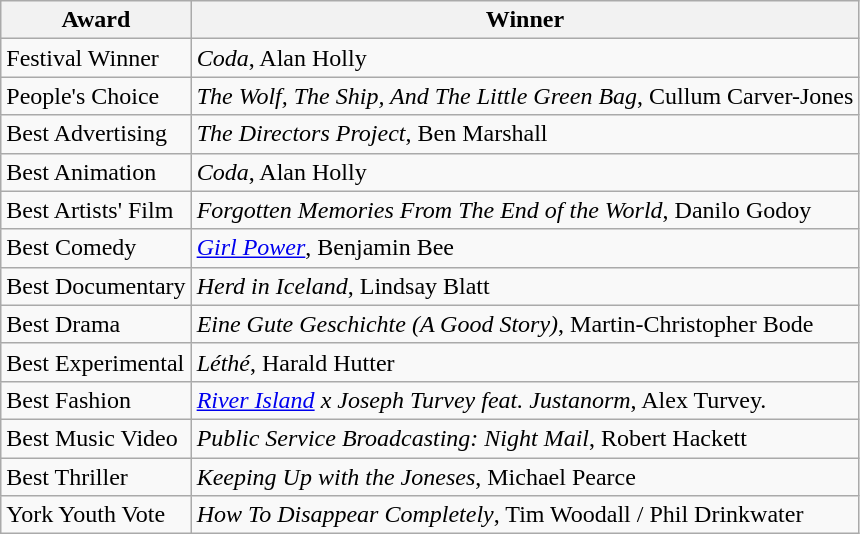<table class="wikitable">
<tr>
<th>Award</th>
<th>Winner</th>
</tr>
<tr>
<td>Festival Winner</td>
<td><em>Coda</em>, Alan Holly</td>
</tr>
<tr>
<td>People's Choice</td>
<td><em>The Wolf, The Ship, And The Little Green Bag</em>, Cullum Carver-Jones</td>
</tr>
<tr>
<td>Best Advertising</td>
<td><em>The Directors Project</em>, Ben Marshall</td>
</tr>
<tr>
<td>Best Animation</td>
<td><em>Coda</em>, Alan Holly</td>
</tr>
<tr>
<td>Best Artists' Film</td>
<td><em>Forgotten Memories From The End of the World</em>, Danilo Godoy</td>
</tr>
<tr>
<td>Best Comedy</td>
<td><em><a href='#'>Girl Power</a></em>, Benjamin Bee</td>
</tr>
<tr>
<td>Best Documentary</td>
<td><em>Herd in Iceland</em>, Lindsay Blatt</td>
</tr>
<tr>
<td>Best Drama</td>
<td><em>Eine Gute Geschichte (A Good Story)</em>, Martin-Christopher Bode</td>
</tr>
<tr>
<td>Best Experimental</td>
<td><em>Léthé</em>, Harald Hutter</td>
</tr>
<tr>
<td>Best Fashion</td>
<td><em><a href='#'>River Island</a> x Joseph Turvey feat. Justanorm</em>, Alex Turvey.</td>
</tr>
<tr>
<td>Best Music Video</td>
<td><em>Public Service Broadcasting: Night Mail</em>, Robert Hackett</td>
</tr>
<tr>
<td>Best Thriller</td>
<td><em>Keeping Up with the Joneses</em>, Michael Pearce</td>
</tr>
<tr>
<td>York Youth Vote</td>
<td><em>How To Disappear Completely</em>, Tim Woodall / Phil Drinkwater</td>
</tr>
</table>
